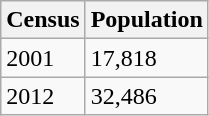<table class="wikitable sortable">
<tr>
<th>Census</th>
<th>Population</th>
</tr>
<tr>
<td>2001</td>
<td>17,818</td>
</tr>
<tr>
<td>2012</td>
<td>32,486</td>
</tr>
</table>
